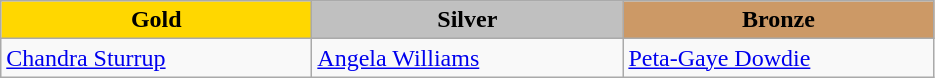<table class="wikitable" style="text-align:left">
<tr align="center">
<td width=200 bgcolor=gold><strong>Gold</strong></td>
<td width=200 bgcolor=silver><strong>Silver</strong></td>
<td width=200 bgcolor=CC9966><strong>Bronze</strong></td>
</tr>
<tr>
<td><a href='#'>Chandra Sturrup</a><br><em></em></td>
<td><a href='#'>Angela Williams</a><br><em></em></td>
<td><a href='#'>Peta-Gaye Dowdie</a><br><em></em></td>
</tr>
</table>
